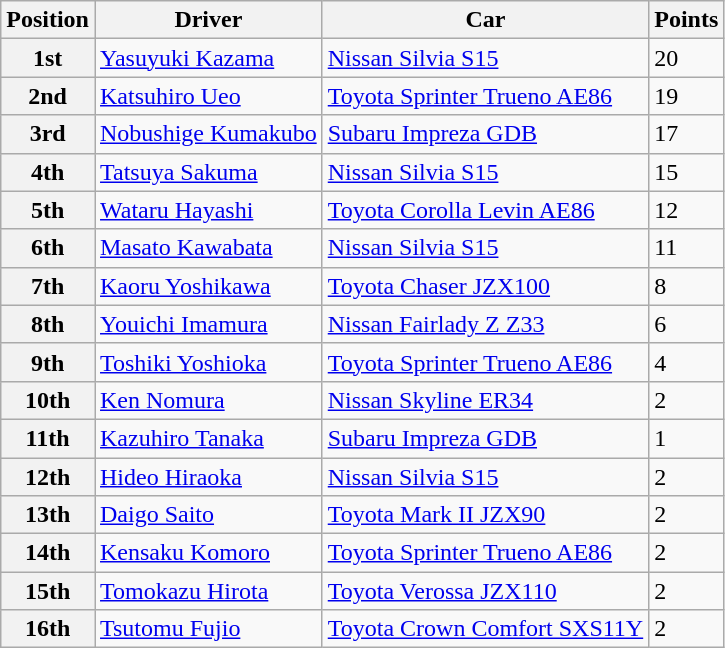<table class="wikitable">
<tr>
<th>Position</th>
<th>Driver</th>
<th>Car</th>
<th>Points</th>
</tr>
<tr>
<th>1st</th>
<td><a href='#'>Yasuyuki Kazama</a></td>
<td><a href='#'>Nissan Silvia S15</a></td>
<td>20</td>
</tr>
<tr>
<th>2nd</th>
<td><a href='#'>Katsuhiro Ueo</a></td>
<td><a href='#'>Toyota Sprinter Trueno AE86</a></td>
<td>19</td>
</tr>
<tr>
<th>3rd</th>
<td><a href='#'>Nobushige Kumakubo</a></td>
<td><a href='#'>Subaru Impreza GDB</a></td>
<td>17</td>
</tr>
<tr>
<th>4th</th>
<td><a href='#'>Tatsuya Sakuma</a></td>
<td><a href='#'>Nissan Silvia S15</a></td>
<td>15</td>
</tr>
<tr>
<th>5th</th>
<td><a href='#'>Wataru Hayashi</a></td>
<td><a href='#'>Toyota Corolla Levin AE86</a></td>
<td>12</td>
</tr>
<tr>
<th>6th</th>
<td><a href='#'>Masato Kawabata</a></td>
<td><a href='#'>Nissan Silvia S15</a></td>
<td>11</td>
</tr>
<tr>
<th>7th</th>
<td><a href='#'>Kaoru Yoshikawa</a></td>
<td><a href='#'>Toyota Chaser JZX100</a></td>
<td>8</td>
</tr>
<tr>
<th>8th</th>
<td><a href='#'>Youichi Imamura</a></td>
<td><a href='#'>Nissan Fairlady Z Z33</a></td>
<td>6</td>
</tr>
<tr>
<th>9th</th>
<td><a href='#'>Toshiki Yoshioka</a></td>
<td><a href='#'>Toyota Sprinter Trueno AE86</a></td>
<td>4</td>
</tr>
<tr>
<th>10th</th>
<td><a href='#'>Ken Nomura</a></td>
<td><a href='#'>Nissan Skyline ER34</a></td>
<td>2</td>
</tr>
<tr>
<th>11th</th>
<td><a href='#'>Kazuhiro Tanaka</a></td>
<td><a href='#'>Subaru Impreza GDB</a></td>
<td>1</td>
</tr>
<tr>
<th>12th</th>
<td><a href='#'>Hideo Hiraoka</a></td>
<td><a href='#'>Nissan Silvia S15</a></td>
<td>2</td>
</tr>
<tr>
<th>13th</th>
<td> <a href='#'>Daigo Saito</a></td>
<td><a href='#'>Toyota Mark II JZX90</a></td>
<td>2</td>
</tr>
<tr>
<th>14th</th>
<td><a href='#'>Kensaku Komoro</a></td>
<td><a href='#'>Toyota Sprinter Trueno AE86</a></td>
<td>2</td>
</tr>
<tr>
<th>15th</th>
<td><a href='#'>Tomokazu Hirota</a></td>
<td><a href='#'>Toyota Verossa JZX110</a></td>
<td>2</td>
</tr>
<tr>
<th>16th</th>
<td><a href='#'>Tsutomu Fujio</a></td>
<td><a href='#'>Toyota Crown Comfort SXS11Y</a></td>
<td>2</td>
</tr>
</table>
